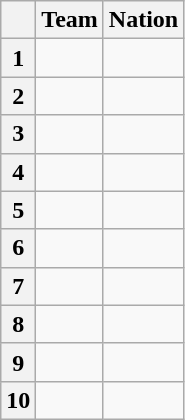<table class="wikitable unsortable" style="text-align:left">
<tr>
<th scope="col"></th>
<th scope="col">Team</th>
<th scope="col">Nation</th>
</tr>
<tr>
<th scope="row">1</th>
<td></td>
<td></td>
</tr>
<tr>
<th scope="row">2</th>
<td></td>
<td></td>
</tr>
<tr>
<th scope="row">3</th>
<td></td>
<td></td>
</tr>
<tr>
<th scope="row">4</th>
<td></td>
<td></td>
</tr>
<tr>
<th scope="row">5</th>
<td></td>
<td></td>
</tr>
<tr>
<th scope="row">6</th>
<td></td>
<td></td>
</tr>
<tr>
<th scope="row">7</th>
<td></td>
<td></td>
</tr>
<tr>
<th scope="row">8</th>
<td></td>
<td></td>
</tr>
<tr>
<th scope="row">9</th>
<td></td>
<td></td>
</tr>
<tr>
<th scope="row">10</th>
<td></td>
<td></td>
</tr>
</table>
